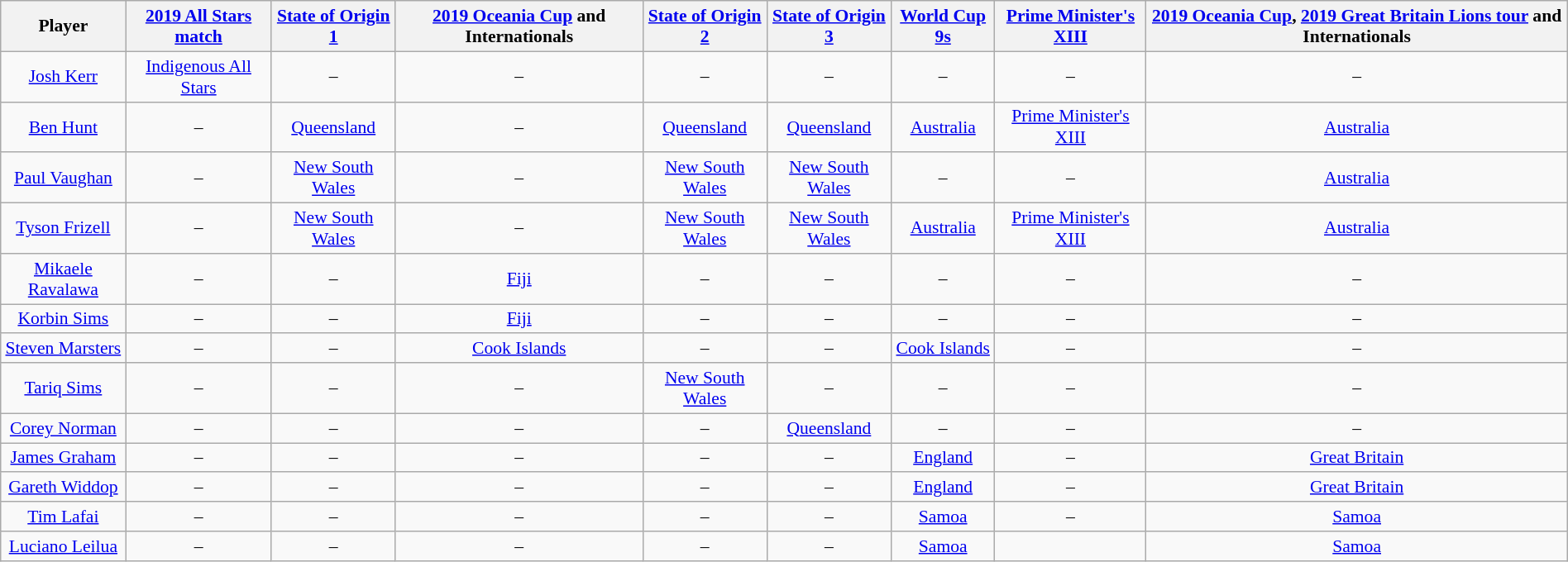<table class="wikitable" style="width:100%; text-align:center; font-size:90%;">
<tr>
<th>Player</th>
<th><a href='#'>2019 All Stars match</a></th>
<th><a href='#'>State of Origin 1</a></th>
<th><a href='#'>2019 Oceania Cup</a> and Internationals</th>
<th><a href='#'>State of Origin 2</a></th>
<th><a href='#'>State of Origin 3</a></th>
<th><a href='#'>World Cup 9s</a></th>
<th><a href='#'>Prime Minister's XIII</a></th>
<th><a href='#'>2019 Oceania Cup</a>, <a href='#'>2019 Great Britain Lions tour</a> and Internationals</th>
</tr>
<tr>
<td><a href='#'>Josh Kerr</a></td>
<td><a href='#'>Indigenous All Stars</a></td>
<td>–</td>
<td>–</td>
<td>–</td>
<td>–</td>
<td>–</td>
<td>–</td>
<td>–</td>
</tr>
<tr>
<td><a href='#'>Ben Hunt</a></td>
<td>–</td>
<td><a href='#'>Queensland</a></td>
<td>–</td>
<td><a href='#'>Queensland</a></td>
<td><a href='#'>Queensland</a></td>
<td><a href='#'>Australia</a></td>
<td><a href='#'>Prime Minister's XIII</a></td>
<td><a href='#'>Australia</a></td>
</tr>
<tr>
<td><a href='#'>Paul Vaughan</a></td>
<td>–</td>
<td><a href='#'>New South Wales</a></td>
<td>–</td>
<td><a href='#'>New South Wales</a></td>
<td><a href='#'>New South Wales</a></td>
<td>–</td>
<td>–</td>
<td><a href='#'>Australia</a></td>
</tr>
<tr>
<td><a href='#'>Tyson Frizell</a></td>
<td>–</td>
<td><a href='#'>New South Wales</a></td>
<td>–</td>
<td><a href='#'>New South Wales</a></td>
<td><a href='#'>New South Wales</a></td>
<td><a href='#'>Australia</a></td>
<td><a href='#'>Prime Minister's XIII</a></td>
<td><a href='#'>Australia</a></td>
</tr>
<tr>
<td><a href='#'>Mikaele Ravalawa</a></td>
<td>–</td>
<td>–</td>
<td><a href='#'>Fiji</a></td>
<td>–</td>
<td>–</td>
<td>–</td>
<td>–</td>
<td>–</td>
</tr>
<tr>
<td><a href='#'>Korbin Sims</a></td>
<td>–</td>
<td>–</td>
<td><a href='#'>Fiji</a></td>
<td>–</td>
<td>–</td>
<td>–</td>
<td>–</td>
<td>–</td>
</tr>
<tr>
<td><a href='#'>Steven Marsters</a></td>
<td>–</td>
<td>–</td>
<td><a href='#'>Cook Islands</a></td>
<td>–</td>
<td>–</td>
<td><a href='#'>Cook Islands</a></td>
<td>–</td>
<td>–</td>
</tr>
<tr>
<td><a href='#'>Tariq Sims</a></td>
<td>–</td>
<td>–</td>
<td>–</td>
<td><a href='#'>New South Wales</a></td>
<td>–</td>
<td>–</td>
<td>–</td>
<td>–</td>
</tr>
<tr>
<td><a href='#'>Corey Norman</a></td>
<td>–</td>
<td>–</td>
<td>–</td>
<td>–</td>
<td><a href='#'>Queensland</a></td>
<td>–</td>
<td>–</td>
<td>–</td>
</tr>
<tr>
<td><a href='#'>James Graham</a></td>
<td>–</td>
<td>–</td>
<td>–</td>
<td>–</td>
<td>–</td>
<td><a href='#'>England</a></td>
<td>–</td>
<td><a href='#'>Great Britain</a></td>
</tr>
<tr>
<td><a href='#'>Gareth Widdop</a></td>
<td>–</td>
<td>–</td>
<td>–</td>
<td>–</td>
<td>–</td>
<td><a href='#'>England</a></td>
<td>–</td>
<td><a href='#'>Great Britain</a></td>
</tr>
<tr>
<td><a href='#'>Tim Lafai</a></td>
<td>–</td>
<td>–</td>
<td>–</td>
<td>–</td>
<td>–</td>
<td><a href='#'>Samoa</a></td>
<td>–</td>
<td><a href='#'>Samoa</a></td>
</tr>
<tr>
<td><a href='#'>Luciano Leilua</a></td>
<td>–</td>
<td>–</td>
<td>–</td>
<td>–</td>
<td>–</td>
<td><a href='#'>Samoa</a></td>
<td></td>
<td><a href='#'>Samoa</a></td>
</tr>
</table>
